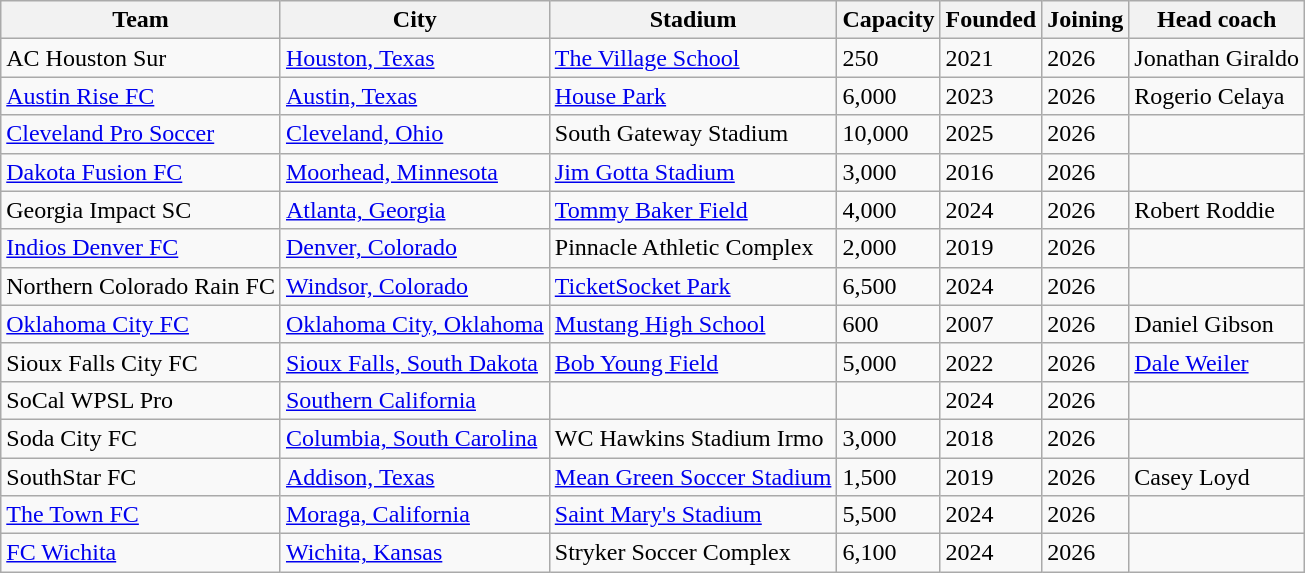<table class="wikitable sortable plainrowheaders">
<tr>
<th scope="col">Team</th>
<th scope="col">City</th>
<th scope="col">Stadium</th>
<th scope="col">Capacity</th>
<th scope="col">Founded</th>
<th scope="col">Joining</th>
<th scope="col">Head coach</th>
</tr>
<tr>
<td>AC Houston Sur</td>
<td><a href='#'>Houston, Texas</a></td>
<td><a href='#'>The Village School</a></td>
<td>250</td>
<td>2021</td>
<td>2026</td>
<td> Jonathan Giraldo</td>
</tr>
<tr>
<td><a href='#'>Austin Rise FC</a></td>
<td><a href='#'>Austin, Texas</a></td>
<td><a href='#'>House Park</a></td>
<td>6,000</td>
<td>2023</td>
<td>2026</td>
<td> Rogerio Celaya</td>
</tr>
<tr>
<td><a href='#'>Cleveland Pro Soccer</a></td>
<td><a href='#'>Cleveland, Ohio</a></td>
<td>South Gateway Stadium</td>
<td>10,000</td>
<td>2025</td>
<td>2026</td>
<td></td>
</tr>
<tr>
<td><a href='#'>Dakota Fusion FC</a></td>
<td><a href='#'>Moorhead, Minnesota</a></td>
<td><a href='#'>Jim Gotta Stadium</a></td>
<td>3,000</td>
<td>2016</td>
<td>2026</td>
<td></td>
</tr>
<tr>
<td>Georgia Impact SC</td>
<td><a href='#'>Atlanta, Georgia</a></td>
<td><a href='#'>Tommy Baker Field</a></td>
<td>4,000</td>
<td>2024</td>
<td>2026</td>
<td> Robert Roddie</td>
</tr>
<tr>
<td><a href='#'>Indios Denver FC</a></td>
<td><a href='#'>Denver, Colorado</a></td>
<td>Pinnacle Athletic Complex</td>
<td>2,000</td>
<td>2019</td>
<td>2026</td>
<td></td>
</tr>
<tr>
<td>Northern Colorado Rain FC</td>
<td><a href='#'>Windsor, Colorado</a></td>
<td><a href='#'>TicketSocket Park</a></td>
<td>6,500</td>
<td>2024</td>
<td>2026</td>
<td></td>
</tr>
<tr>
<td><a href='#'>Oklahoma City FC</a></td>
<td><a href='#'>Oklahoma City, Oklahoma</a></td>
<td><a href='#'>Mustang High School</a></td>
<td>600</td>
<td>2007</td>
<td>2026</td>
<td> Daniel Gibson</td>
</tr>
<tr>
<td>Sioux Falls City FC</td>
<td><a href='#'>Sioux Falls, South Dakota</a></td>
<td><a href='#'>Bob Young Field</a></td>
<td>5,000</td>
<td>2022</td>
<td>2026</td>
<td> <a href='#'>Dale Weiler</a></td>
</tr>
<tr>
<td>SoCal WPSL Pro</td>
<td><a href='#'>Southern California</a></td>
<td></td>
<td></td>
<td>2024</td>
<td>2026</td>
<td></td>
</tr>
<tr>
<td>Soda City FC</td>
<td><a href='#'>Columbia, South Carolina</a></td>
<td>WC Hawkins Stadium Irmo</td>
<td>3,000</td>
<td>2018</td>
<td>2026</td>
<td></td>
</tr>
<tr>
<td>SouthStar FC</td>
<td><a href='#'>Addison, Texas</a></td>
<td><a href='#'>Mean Green Soccer Stadium</a></td>
<td>1,500</td>
<td>2019</td>
<td>2026</td>
<td> Casey Loyd</td>
</tr>
<tr>
<td><a href='#'>The Town FC</a></td>
<td><a href='#'>Moraga, California</a></td>
<td><a href='#'>Saint Mary's Stadium</a></td>
<td>5,500</td>
<td>2024</td>
<td>2026</td>
<td></td>
</tr>
<tr>
<td><a href='#'>FC Wichita</a></td>
<td><a href='#'>Wichita, Kansas</a></td>
<td>Stryker Soccer Complex</td>
<td>6,100</td>
<td>2024</td>
<td>2026</td>
<td></td>
</tr>
</table>
